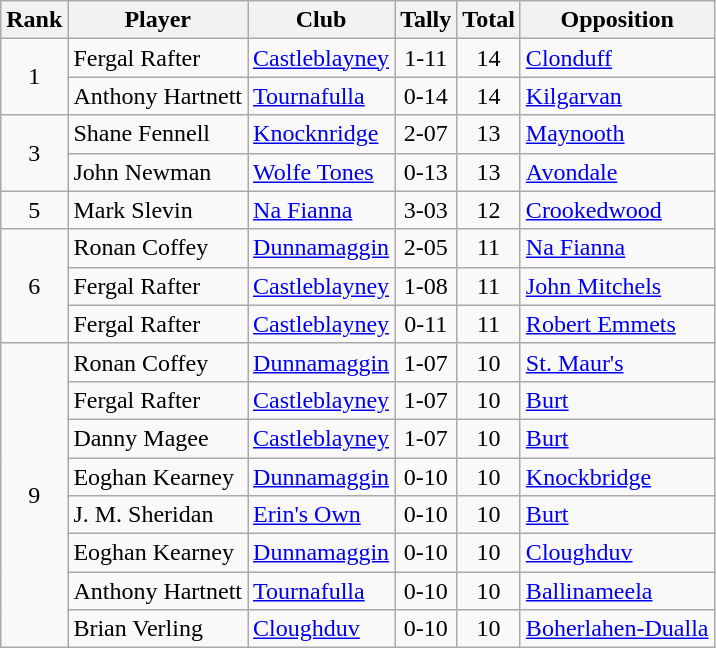<table class="wikitable">
<tr>
<th>Rank</th>
<th>Player</th>
<th>Club</th>
<th>Tally</th>
<th>Total</th>
<th>Opposition</th>
</tr>
<tr>
<td rowspan="2" style="text-align:center;">1</td>
<td>Fergal Rafter</td>
<td><a href='#'>Castleblayney</a></td>
<td align=center>1-11</td>
<td align=center>14</td>
<td><a href='#'>Clonduff</a></td>
</tr>
<tr>
<td>Anthony Hartnett</td>
<td><a href='#'>Tournafulla</a></td>
<td align=center>0-14</td>
<td align=center>14</td>
<td><a href='#'>Kilgarvan</a></td>
</tr>
<tr>
<td rowspan="2" style="text-align:center;">3</td>
<td>Shane Fennell</td>
<td><a href='#'>Knocknridge</a></td>
<td align=center>2-07</td>
<td align=center>13</td>
<td><a href='#'>Maynooth</a></td>
</tr>
<tr>
<td>John Newman</td>
<td><a href='#'>Wolfe Tones</a></td>
<td align=center>0-13</td>
<td align=center>13</td>
<td><a href='#'>Avondale</a></td>
</tr>
<tr>
<td rowspan="1" style="text-align:center;">5</td>
<td>Mark Slevin</td>
<td><a href='#'>Na Fianna</a></td>
<td align=center>3-03</td>
<td align=center>12</td>
<td><a href='#'>Crookedwood</a></td>
</tr>
<tr>
<td rowspan="3" style="text-align:center;">6</td>
<td>Ronan Coffey</td>
<td><a href='#'>Dunnamaggin</a></td>
<td align=center>2-05</td>
<td align=center>11</td>
<td><a href='#'>Na Fianna</a></td>
</tr>
<tr>
<td>Fergal Rafter</td>
<td><a href='#'>Castleblayney</a></td>
<td align=center>1-08</td>
<td align=center>11</td>
<td><a href='#'>John Mitchels</a></td>
</tr>
<tr>
<td>Fergal Rafter</td>
<td><a href='#'>Castleblayney</a></td>
<td align=center>0-11</td>
<td align=center>11</td>
<td><a href='#'>Robert Emmets</a></td>
</tr>
<tr>
<td rowspan="8" style="text-align:center;">9</td>
<td>Ronan Coffey</td>
<td><a href='#'>Dunnamaggin</a></td>
<td align=center>1-07</td>
<td align=center>10</td>
<td><a href='#'>St. Maur's</a></td>
</tr>
<tr>
<td>Fergal Rafter</td>
<td><a href='#'>Castleblayney</a></td>
<td align=center>1-07</td>
<td align=center>10</td>
<td><a href='#'>Burt</a></td>
</tr>
<tr>
<td>Danny Magee</td>
<td><a href='#'>Castleblayney</a></td>
<td align=center>1-07</td>
<td align=center>10</td>
<td><a href='#'>Burt</a></td>
</tr>
<tr>
<td>Eoghan Kearney</td>
<td><a href='#'>Dunnamaggin</a></td>
<td align=center>0-10</td>
<td align=center>10</td>
<td><a href='#'>Knockbridge</a></td>
</tr>
<tr>
<td>J. M. Sheridan</td>
<td><a href='#'>Erin's Own</a></td>
<td align=center>0-10</td>
<td align=center>10</td>
<td><a href='#'>Burt</a></td>
</tr>
<tr>
<td>Eoghan Kearney</td>
<td><a href='#'>Dunnamaggin</a></td>
<td align=center>0-10</td>
<td align=center>10</td>
<td><a href='#'>Cloughduv</a></td>
</tr>
<tr>
<td>Anthony Hartnett</td>
<td><a href='#'>Tournafulla</a></td>
<td align=center>0-10</td>
<td align=center>10</td>
<td><a href='#'>Ballinameela</a></td>
</tr>
<tr>
<td>Brian Verling</td>
<td><a href='#'>Cloughduv</a></td>
<td align=center>0-10</td>
<td align=center>10</td>
<td><a href='#'>Boherlahen-Dualla</a></td>
</tr>
</table>
